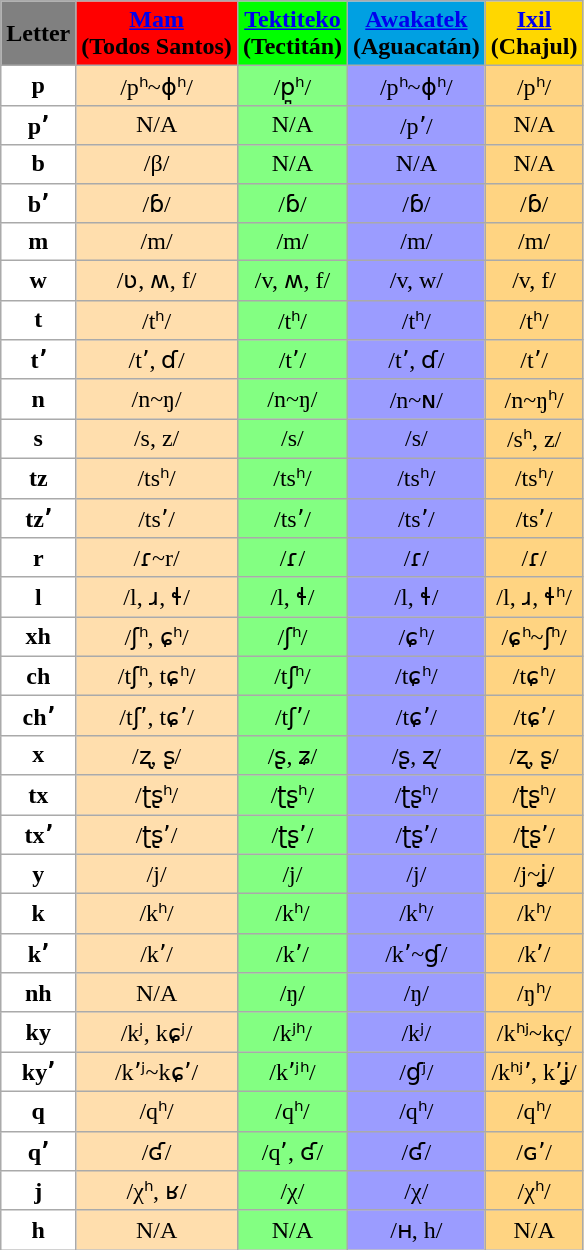<table class="wikitable" style="color:black;">
<tr>
<th style="background-color:grey;">Letter</th>
<th style="background-color:red;"><a href='#'>Mam</a> <br>(Todos Santos)</th>
<th style="background-color:lime;"><a href='#'>Tektiteko</a> <br>(Tectitán)</th>
<th style="background-color:#00A0E2;"><a href='#'>Awakatek</a> <br>(Aguacatán)</th>
<th style="background-color:gold;"><a href='#'>Ixil</a> <br>(Chajul)</th>
</tr>
<tr>
<th style="background-color:white;">p</th>
<td bgcolor="#FFDEAD" align="center">/pʰ~ɸʰ/</td>
<td style="background-color:#83FF82;" align="center">/p̪ʰ/</td>
<td style="background-color:#9B9CFF;" align="center">/pʰ~ɸʰ/</td>
<td style="background-color:#FFD482;" align="center">/pʰ/</td>
</tr>
<tr>
<th style="background-color:white;">pʼ</th>
<td bgcolor="#FFDEAD" align="center">N/A</td>
<td style="background-color:#83FF82;" align="center">N/A</td>
<td style="background-color:#9B9CFF;" align="center">/pʼ/</td>
<td style="background-color:#FFD482;" align="center">N/A</td>
</tr>
<tr>
<th style="background-color:white;">b</th>
<td bgcolor="#FFDEAD" align="center">/β/</td>
<td style="background-color:#83FF82;" align="center">N/A</td>
<td style="background-color:#9B9CFF;" align="center">N/A</td>
<td style="background-color:#FFD482;" align="center">N/A</td>
</tr>
<tr>
<th style="background-color:white;">bʼ</th>
<td bgcolor="#FFDEAD" align="center">/ɓ/</td>
<td style="background-color:#83FF82;" align="center">/ɓ/</td>
<td style="background-color:#9B9CFF;" align="center">/ɓ/</td>
<td style="background-color:#FFD482;" align="center">/ɓ/</td>
</tr>
<tr>
<th style="background-color:white;">m</th>
<td bgcolor="#FFDEAD" align="center">/m/</td>
<td style="background-color:#83FF82;" align="center">/m/</td>
<td style="background-color:#9B9CFF;" align="center">/m/</td>
<td style="background-color:#FFD482;" align="center">/m/</td>
</tr>
<tr>
<th style="background-color:white;">w</th>
<td bgcolor="#FFDEAD" align="center">/ʋ, ʍ, f/</td>
<td style="background-color:#83FF82;" align="center">/v, ʍ, f/</td>
<td style="background-color:#9B9CFF;" align="center">/v, w/</td>
<td style="background-color:#FFD482;" align="center">/v, f/</td>
</tr>
<tr>
<th style="background-color:white;">t</th>
<td bgcolor="#FFDEAD" align="center">/tʰ/</td>
<td style="background-color:#83FF82;" align="center">/tʰ/</td>
<td style="background-color:#9B9CFF;" align="center">/tʰ/</td>
<td style="background-color:#FFD482;" align="center">/tʰ/</td>
</tr>
<tr>
<th style="background-color:white;">tʼ</th>
<td bgcolor="#FFDEAD" align="center">/tʼ, ɗ/</td>
<td style="background-color:#83FF82;" align="center">/tʼ/</td>
<td style="background-color:#9B9CFF;" align="center">/tʼ, ɗ/</td>
<td style="background-color:#FFD482;" align="center">/tʼ/</td>
</tr>
<tr>
<th style="background-color:white;">n</th>
<td bgcolor="#FFDEAD" align="center">/n~ŋ/</td>
<td style="background-color:#83FF82;" align="center">/n~ŋ/</td>
<td style="background-color:#9B9CFF;" align="center">/n~ɴ/</td>
<td style="background-color:#FFD482;" align="center">/n~ŋʰ/</td>
</tr>
<tr>
<th style="background-color:white;">s</th>
<td bgcolor="#FFDEAD" align="center">/s, z/</td>
<td style="background-color:#83FF82;" align="center">/s/</td>
<td style="background-color:#9B9CFF;" align="center">/s/</td>
<td style="background-color:#FFD482;" align="center">/sʰ, z/</td>
</tr>
<tr>
<th style="background-color:white;">tz</th>
<td bgcolor="#FFDEAD" align="center">/tsʰ/</td>
<td style="background-color:#83FF82;" align="center">/tsʰ/</td>
<td style="background-color:#9B9CFF;" align="center">/tsʰ/</td>
<td style="background-color:#FFD482;" align="center">/tsʰ/</td>
</tr>
<tr>
<th style="background-color:white;">tzʼ</th>
<td bgcolor="#FFDEAD" align="center">/tsʼ/</td>
<td style="background-color:#83FF82;" align="center">/tsʼ/</td>
<td style="background-color:#9B9CFF;" align="center">/tsʼ/</td>
<td style="background-color:#FFD482;" align="center">/tsʼ/</td>
</tr>
<tr>
<th style="background-color:white;">r</th>
<td bgcolor="#FFDEAD" align="center">/ɾ~r/</td>
<td style="background-color:#83FF82;" align="center">/ɾ/</td>
<td style="background-color:#9B9CFF;" align="center">/ɾ/</td>
<td style="background-color:#FFD482;" align="center">/ɾ/</td>
</tr>
<tr>
<th style="background-color:white;">l</th>
<td bgcolor="#FFDEAD" align="center">/l, ɹ, ɬ/</td>
<td style="background-color:#83FF82;" align="center">/l, ɬ/</td>
<td style="background-color:#9B9CFF;" align="center">/l, ɬ/</td>
<td style="background-color:#FFD482;" align="center">/l, ɹ, ɬʰ/</td>
</tr>
<tr>
<th style="background-color:white;">xh</th>
<td bgcolor="#FFDEAD" align="center">/ʃʰ, ɕʰ/</td>
<td style="background-color:#83FF82;" align="center">/ʃʰ/</td>
<td style="background-color:#9B9CFF;" align="center">/ɕʰ/</td>
<td style="background-color:#FFD482;" align="center">/ɕʰ~ʃʰ/</td>
</tr>
<tr>
<th style="background-color:white;">ch</th>
<td bgcolor="#FFDEAD" align="center">/tʃʰ, tɕʰ/</td>
<td style="background-color:#83FF82;" align="center">/tʃʰ/</td>
<td style="background-color:#9B9CFF;" align="center">/tɕʰ/</td>
<td style="background-color:#FFD482;" align="center">/tɕʰ/</td>
</tr>
<tr>
<th style="background-color:white;">chʼ</th>
<td bgcolor="#FFDEAD" align="center">/tʃʼ, tɕʼ/</td>
<td style="background-color:#83FF82;" align="center">/tʃʼ/</td>
<td style="background-color:#9B9CFF;" align="center">/tɕʼ/</td>
<td style="background-color:#FFD482;" align="center">/tɕʼ/</td>
</tr>
<tr>
<th style="background-color:white;">x</th>
<td bgcolor="#FFDEAD" align="center">/ʐ, ʂ/</td>
<td style="background-color:#83FF82;" align="center">/ʂ, ʑ/</td>
<td style="background-color:#9B9CFF;" align="center">/ʂ, ʐ/</td>
<td style="background-color:#FFD482;" align="center">/ʐ, ʂ/</td>
</tr>
<tr>
<th style="background-color:white;">tx</th>
<td bgcolor="#FFDEAD" align="center">/ʈʂʰ/</td>
<td style="background-color:#83FF82;" align="center">/ʈʂʰ/</td>
<td style="background-color:#9B9CFF;" align="center">/ʈʂʰ/</td>
<td style="background-color:#FFD482;" align="center">/ʈʂʰ/</td>
</tr>
<tr>
<th style="background-color:white;">txʼ</th>
<td bgcolor="#FFDEAD" align="center">/ʈʂʼ/</td>
<td style="background-color:#83FF82;" align="center">/ʈʂʼ/</td>
<td style="background-color:#9B9CFF;" align="center">/ʈʂʼ/</td>
<td style="background-color:#FFD482;" align="center">/ʈʂʼ/</td>
</tr>
<tr>
<th style="background-color:white;">y</th>
<td bgcolor="#FFDEAD" align="center">/j/</td>
<td style="background-color:#83FF82;" align="center">/j/</td>
<td style="background-color:#9B9CFF;" align="center">/j/</td>
<td style="background-color:#FFD482;" align="center">/j~ʝ/</td>
</tr>
<tr>
<th style="background-color:white;">k</th>
<td bgcolor="#FFDEAD" align="center">/kʰ/</td>
<td style="background-color:#83FF82;" align="center">/kʰ/</td>
<td style="background-color:#9B9CFF;" align="center">/kʰ/</td>
<td style="background-color:#FFD482;" align="center">/kʰ/</td>
</tr>
<tr>
<th style="background-color:white;">kʼ</th>
<td bgcolor="#FFDEAD" align="center">/kʼ/</td>
<td style="background-color:#83FF82;" align="center">/kʼ/</td>
<td style="background-color:#9B9CFF;" align="center">/kʼ~ɠ/</td>
<td style="background-color:#FFD482;" align="center">/kʼ/</td>
</tr>
<tr>
<th style="background-color:white;">nh</th>
<td bgcolor="#FFDEAD" align="center">N/A</td>
<td style="background-color:#83FF82;" align="center">/ŋ/</td>
<td style="background-color:#9B9CFF;" align="center">/ŋ/</td>
<td style="background-color:#FFD482;" align="center">/ŋʰ/</td>
</tr>
<tr>
<th style="background-color:white;">ky</th>
<td bgcolor="#FFDEAD" align="center">/kʲ, kɕʲ/</td>
<td style="background-color:#83FF82;" align="center">/kʲʰ/</td>
<td style="background-color:#9B9CFF;" align="center">/kʲ/</td>
<td style="background-color:#FFD482;" align="center">/kʰʲ~kç/</td>
</tr>
<tr>
<th style="background-color:white;">kyʼ</th>
<td bgcolor="#FFDEAD" align="center">/kʼʲ~kɕʼ/</td>
<td style="background-color:#83FF82;" align="center">/kʼʲʰ/</td>
<td style="background-color:#9B9CFF;" align="center">/ɠʲ/</td>
<td style="background-color:#FFD482;" align="center">/kʰʲʼ, kʼʝ/</td>
</tr>
<tr>
<th style="background-color:white;">q</th>
<td bgcolor="#FFDEAD" align="center">/qʰ/</td>
<td style="background-color:#83FF82;" align="center">/qʰ/</td>
<td style="background-color:#9B9CFF;" align="center">/qʰ/</td>
<td style="background-color:#FFD482;" align="center">/qʰ/</td>
</tr>
<tr>
<th style="background-color:white;">qʼ</th>
<td bgcolor="#FFDEAD" align="center">/ʛ/</td>
<td style="background-color:#83FF82;" align="center">/qʼ, ʛ/</td>
<td style="background-color:#9B9CFF;" align="center">/ʛ/</td>
<td style="background-color:#FFD482;" align="center">/ɢʼ/</td>
</tr>
<tr>
<th style="background-color:white;">j</th>
<td bgcolor="#FFDEAD" align="center">/χʰ, ʁ/</td>
<td style="background-color:#83FF82;" align="center">/χ/</td>
<td style="background-color:#9B9CFF;" align="center">/χ/</td>
<td style="background-color:#FFD482;" align="center">/χʰ/</td>
</tr>
<tr>
<th style="background-color:white;">h</th>
<td bgcolor="#FFDEAD" align="center">N/A</td>
<td style="background-color:#83FF82;" align="center">N/A</td>
<td style="background-color:#9B9CFF;" align="center">/ʜ, h/</td>
<td style="background-color:#FFD482;" align="center">N/A</td>
</tr>
</table>
